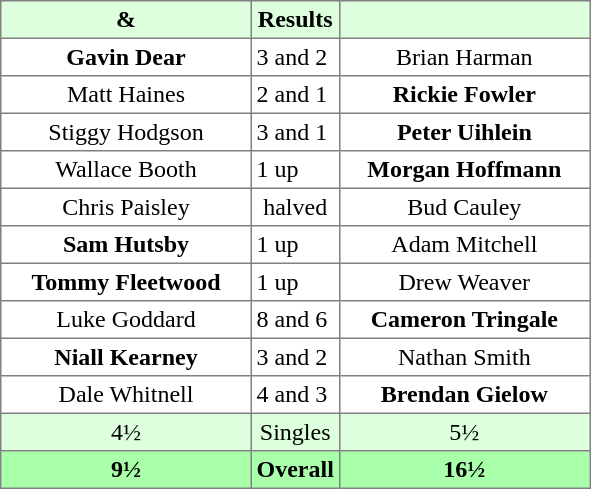<table border="1" cellpadding="3" style="border-collapse: collapse; text-align:center;">
<tr style="background:#ddffdd;">
<th width=160> & </th>
<th>Results</th>
<th width=160></th>
</tr>
<tr>
<td><strong>Gavin Dear</strong></td>
<td align=left> 3 and 2</td>
<td>Brian Harman</td>
</tr>
<tr>
<td>Matt Haines</td>
<td align=left> 2 and 1</td>
<td><strong>Rickie Fowler</strong></td>
</tr>
<tr>
<td>Stiggy Hodgson</td>
<td align=left> 3 and 1</td>
<td><strong>Peter Uihlein</strong></td>
</tr>
<tr>
<td>Wallace Booth</td>
<td align=left> 1 up</td>
<td><strong>Morgan Hoffmann</strong></td>
</tr>
<tr>
<td>Chris Paisley</td>
<td>halved</td>
<td>Bud Cauley</td>
</tr>
<tr>
<td><strong>Sam Hutsby</strong></td>
<td align=left> 1 up</td>
<td>Adam Mitchell</td>
</tr>
<tr>
<td><strong>Tommy Fleetwood</strong></td>
<td align=left> 1 up</td>
<td>Drew Weaver</td>
</tr>
<tr>
<td>Luke Goddard</td>
<td align=left> 8 and 6</td>
<td><strong>Cameron Tringale</strong></td>
</tr>
<tr>
<td><strong>Niall Kearney</strong></td>
<td align=left> 3 and 2</td>
<td>Nathan Smith</td>
</tr>
<tr>
<td>Dale Whitnell</td>
<td align=left> 4 and 3</td>
<td><strong>Brendan Gielow</strong></td>
</tr>
<tr style="background:#ddffdd;">
<td>4½</td>
<td>Singles</td>
<td>5½</td>
</tr>
<tr style="background:#aaffaa;">
<th>9½</th>
<th>Overall</th>
<th>16½</th>
</tr>
</table>
